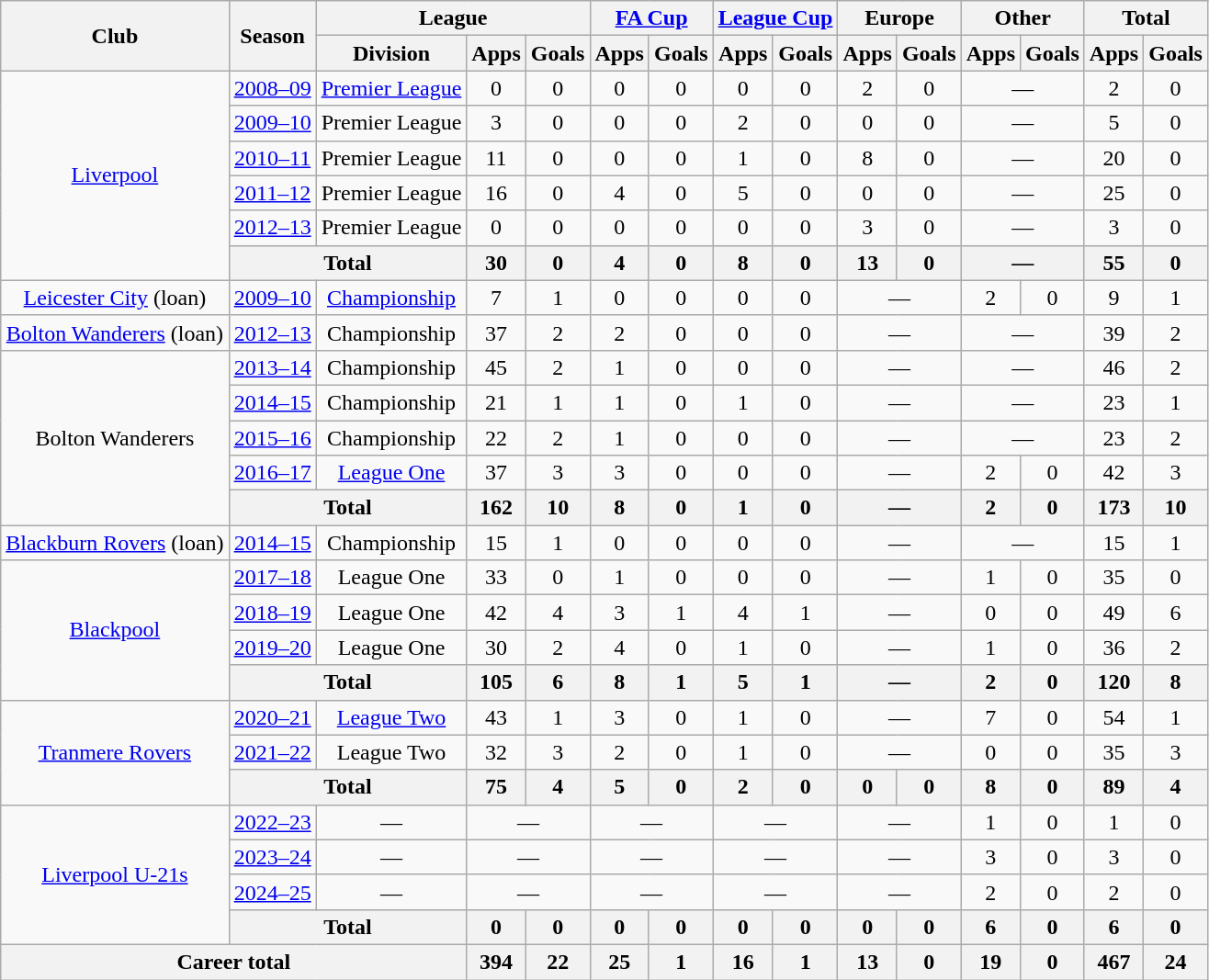<table class="wikitable" style="text-align:center">
<tr>
<th rowspan=2>Club</th>
<th rowspan=2>Season</th>
<th colspan=3>League</th>
<th colspan=2><a href='#'>FA Cup</a></th>
<th colspan=2><a href='#'>League Cup</a></th>
<th colspan=2>Europe</th>
<th colspan=2>Other</th>
<th colspan=2>Total</th>
</tr>
<tr>
<th>Division</th>
<th>Apps</th>
<th>Goals</th>
<th>Apps</th>
<th>Goals</th>
<th>Apps</th>
<th>Goals</th>
<th>Apps</th>
<th>Goals</th>
<th>Apps</th>
<th>Goals</th>
<th>Apps</th>
<th>Goals</th>
</tr>
<tr>
<td rowspan=6><a href='#'>Liverpool</a></td>
<td><a href='#'>2008–09</a></td>
<td><a href='#'>Premier League</a></td>
<td>0</td>
<td>0</td>
<td>0</td>
<td>0</td>
<td>0</td>
<td>0</td>
<td>2</td>
<td>0</td>
<td colspan=2>—</td>
<td>2</td>
<td>0</td>
</tr>
<tr>
<td><a href='#'>2009–10</a></td>
<td>Premier League</td>
<td>3</td>
<td>0</td>
<td>0</td>
<td>0</td>
<td>2</td>
<td>0</td>
<td>0</td>
<td>0</td>
<td colspan=2>—</td>
<td>5</td>
<td>0</td>
</tr>
<tr>
<td><a href='#'>2010–11</a></td>
<td>Premier League</td>
<td>11</td>
<td>0</td>
<td>0</td>
<td>0</td>
<td>1</td>
<td>0</td>
<td>8</td>
<td>0</td>
<td colspan=2>—</td>
<td>20</td>
<td>0</td>
</tr>
<tr>
<td><a href='#'>2011–12</a></td>
<td>Premier League</td>
<td>16</td>
<td>0</td>
<td>4</td>
<td>0</td>
<td>5</td>
<td>0</td>
<td>0</td>
<td>0</td>
<td colspan=2>—</td>
<td>25</td>
<td>0</td>
</tr>
<tr>
<td><a href='#'>2012–13</a></td>
<td>Premier League</td>
<td>0</td>
<td>0</td>
<td>0</td>
<td>0</td>
<td>0</td>
<td>0</td>
<td>3</td>
<td>0</td>
<td colspan=2>—</td>
<td>3</td>
<td>0</td>
</tr>
<tr>
<th colspan=2>Total</th>
<th>30</th>
<th>0</th>
<th>4</th>
<th>0</th>
<th>8</th>
<th>0</th>
<th>13</th>
<th>0</th>
<th colspan=2>—</th>
<th>55</th>
<th>0</th>
</tr>
<tr>
<td><a href='#'>Leicester City</a> (loan)</td>
<td><a href='#'>2009–10</a></td>
<td><a href='#'>Championship</a></td>
<td>7</td>
<td>1</td>
<td>0</td>
<td>0</td>
<td>0</td>
<td>0</td>
<td colspan=2>—</td>
<td>2</td>
<td>0</td>
<td>9</td>
<td>1</td>
</tr>
<tr>
<td><a href='#'>Bolton Wanderers</a> (loan)</td>
<td><a href='#'>2012–13</a></td>
<td>Championship</td>
<td>37</td>
<td>2</td>
<td>2</td>
<td>0</td>
<td>0</td>
<td>0</td>
<td colspan=2>—</td>
<td colspan=2>—</td>
<td>39</td>
<td>2</td>
</tr>
<tr>
<td rowspan=5>Bolton Wanderers</td>
<td><a href='#'>2013–14</a></td>
<td>Championship</td>
<td>45</td>
<td>2</td>
<td>1</td>
<td>0</td>
<td>0</td>
<td>0</td>
<td colspan=2>—</td>
<td colspan=2>—</td>
<td>46</td>
<td>2</td>
</tr>
<tr>
<td><a href='#'>2014–15</a></td>
<td>Championship</td>
<td>21</td>
<td>1</td>
<td>1</td>
<td>0</td>
<td>1</td>
<td>0</td>
<td colspan=2>—</td>
<td colspan=2>—</td>
<td>23</td>
<td>1</td>
</tr>
<tr>
<td><a href='#'>2015–16</a></td>
<td>Championship</td>
<td>22</td>
<td>2</td>
<td>1</td>
<td>0</td>
<td>0</td>
<td>0</td>
<td colspan=2>—</td>
<td colspan=2>—</td>
<td>23</td>
<td>2</td>
</tr>
<tr>
<td><a href='#'>2016–17</a></td>
<td><a href='#'>League One</a></td>
<td>37</td>
<td>3</td>
<td>3</td>
<td>0</td>
<td>0</td>
<td>0</td>
<td colspan=2>—</td>
<td>2</td>
<td>0</td>
<td>42</td>
<td>3</td>
</tr>
<tr>
<th colspan=2>Total</th>
<th>162</th>
<th>10</th>
<th>8</th>
<th>0</th>
<th>1</th>
<th>0</th>
<th colspan=2>—</th>
<th>2</th>
<th>0</th>
<th>173</th>
<th>10</th>
</tr>
<tr>
<td><a href='#'>Blackburn Rovers</a> (loan)</td>
<td><a href='#'>2014–15</a></td>
<td>Championship</td>
<td>15</td>
<td>1</td>
<td>0</td>
<td>0</td>
<td>0</td>
<td>0</td>
<td colspan=2>—</td>
<td colspan=2>—</td>
<td>15</td>
<td>1</td>
</tr>
<tr>
<td rowspan="4"><a href='#'>Blackpool</a></td>
<td><a href='#'>2017–18</a></td>
<td>League One</td>
<td>33</td>
<td>0</td>
<td>1</td>
<td>0</td>
<td>0</td>
<td>0</td>
<td colspan=2>—</td>
<td>1</td>
<td>0</td>
<td>35</td>
<td>0</td>
</tr>
<tr>
<td><a href='#'>2018–19</a></td>
<td>League One</td>
<td>42</td>
<td>4</td>
<td>3</td>
<td>1</td>
<td>4</td>
<td>1</td>
<td colspan=2>—</td>
<td>0</td>
<td>0</td>
<td>49</td>
<td>6</td>
</tr>
<tr>
<td><a href='#'>2019–20</a></td>
<td>League One</td>
<td>30</td>
<td>2</td>
<td>4</td>
<td>0</td>
<td>1</td>
<td>0</td>
<td colspan="2">—</td>
<td>1</td>
<td>0</td>
<td>36</td>
<td>2</td>
</tr>
<tr>
<th colspan="2">Total</th>
<th>105</th>
<th>6</th>
<th>8</th>
<th>1</th>
<th>5</th>
<th>1</th>
<th colspan="2">—</th>
<th>2</th>
<th>0</th>
<th>120</th>
<th>8</th>
</tr>
<tr>
<td rowspan="3"><a href='#'>Tranmere Rovers</a></td>
<td><a href='#'>2020–21</a></td>
<td><a href='#'>League Two</a></td>
<td>43</td>
<td>1</td>
<td>3</td>
<td>0</td>
<td>1</td>
<td>0</td>
<td colspan="2">—</td>
<td>7</td>
<td>0</td>
<td>54</td>
<td>1</td>
</tr>
<tr>
<td><a href='#'>2021–22</a></td>
<td>League Two</td>
<td>32</td>
<td>3</td>
<td>2</td>
<td>0</td>
<td>1</td>
<td>0</td>
<td colspan="2">—</td>
<td>0</td>
<td>0</td>
<td>35</td>
<td>3</td>
</tr>
<tr>
<th colspan="2">Total</th>
<th>75</th>
<th>4</th>
<th>5</th>
<th>0</th>
<th>2</th>
<th>0</th>
<th>0</th>
<th>0</th>
<th>8</th>
<th>0</th>
<th>89</th>
<th>4</th>
</tr>
<tr>
<td rowspan="4"><a href='#'>Liverpool U-21s</a></td>
<td><a href='#'>2022–23</a></td>
<td>—</td>
<td colspan="2">—</td>
<td colspan="2">—</td>
<td colspan="2">—</td>
<td colspan="2">—</td>
<td>1</td>
<td>0</td>
<td>1</td>
<td>0</td>
</tr>
<tr>
<td><a href='#'>2023–24</a></td>
<td>—</td>
<td colspan="2">—</td>
<td colspan="2">—</td>
<td colspan="2">—</td>
<td colspan="2">—</td>
<td>3</td>
<td>0</td>
<td>3</td>
<td>0</td>
</tr>
<tr>
<td><a href='#'>2024–25</a></td>
<td>—</td>
<td colspan="2">—</td>
<td colspan="2">—</td>
<td colspan="2">—</td>
<td colspan="2">—</td>
<td>2</td>
<td>0</td>
<td>2</td>
<td>0</td>
</tr>
<tr>
<th colspan="2">Total</th>
<th>0</th>
<th>0</th>
<th>0</th>
<th>0</th>
<th>0</th>
<th>0</th>
<th>0</th>
<th>0</th>
<th>6</th>
<th>0</th>
<th>6</th>
<th>0</th>
</tr>
<tr>
<th colspan="3">Career total</th>
<th>394</th>
<th>22</th>
<th>25</th>
<th>1</th>
<th>16</th>
<th>1</th>
<th>13</th>
<th>0</th>
<th>19</th>
<th>0</th>
<th>467</th>
<th>24</th>
</tr>
</table>
